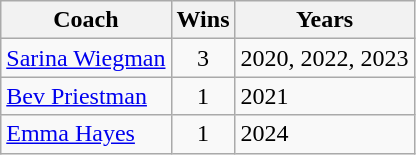<table class="wikitable sortable">
<tr>
<th>Coach</th>
<th>Wins</th>
<th>Years</th>
</tr>
<tr>
<td> <a href='#'>Sarina Wiegman</a></td>
<td align="center">3</td>
<td>2020, 2022, 2023</td>
</tr>
<tr>
<td> <a href='#'>Bev Priestman</a></td>
<td align="center">1</td>
<td>2021</td>
</tr>
<tr>
<td> <a href='#'>Emma Hayes</a></td>
<td align="center">1</td>
<td>2024</td>
</tr>
</table>
